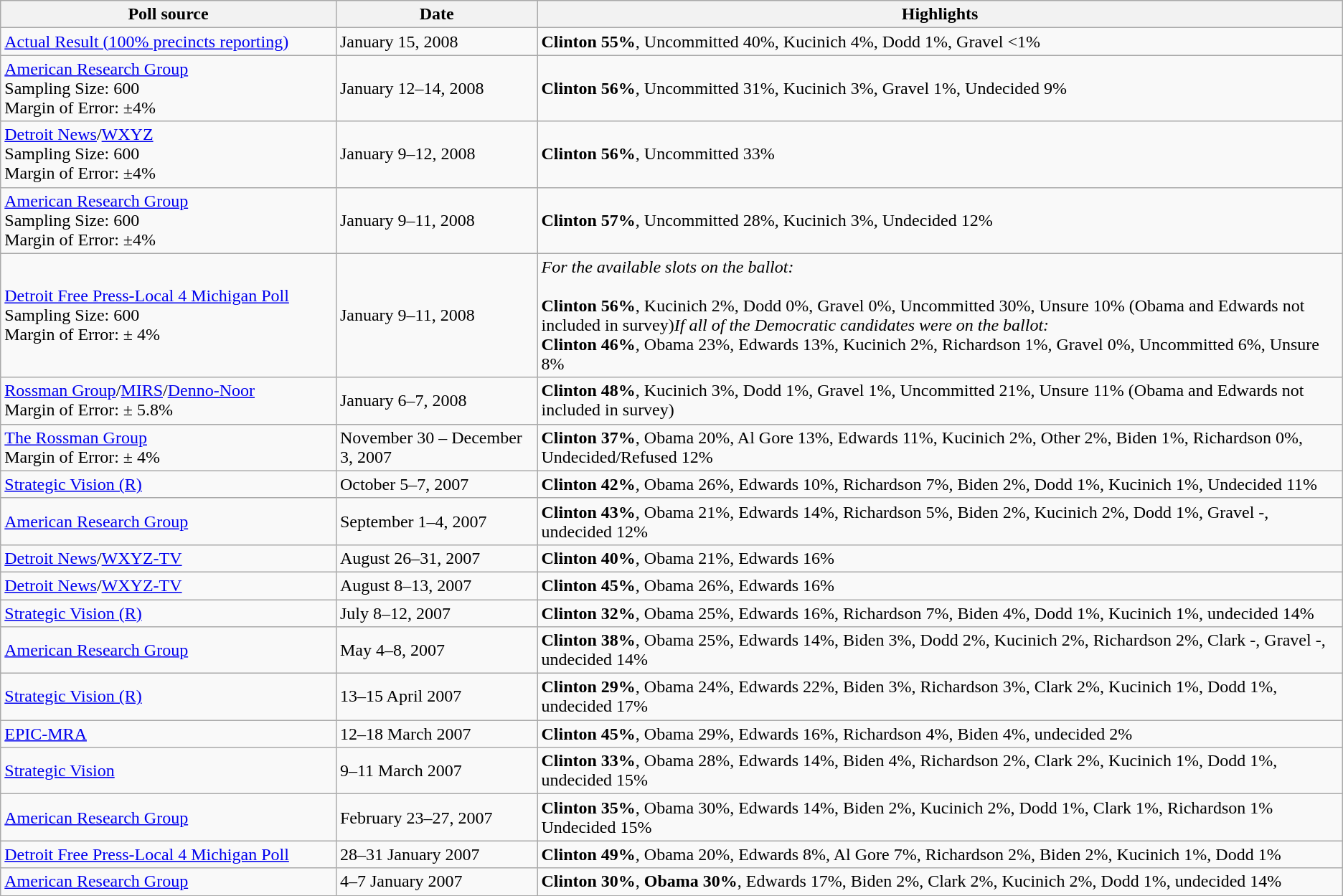<table class="wikitable sortable">
<tr>
<th width="25%">Poll source</th>
<th width="15%">Date</th>
<th width="60%">Highlights</th>
</tr>
<tr>
<td><a href='#'>Actual Result (100% precincts reporting)</a></td>
<td>January 15, 2008</td>
<td><strong>Clinton 55%</strong>, Uncommitted 40%, Kucinich 4%, Dodd 1%, Gravel <1%</td>
</tr>
<tr>
<td><a href='#'>American Research Group</a><br>Sampling Size: 600<br>
Margin of Error: ±4%</td>
<td>January 12–14, 2008</td>
<td><strong>Clinton 56%</strong>, Uncommitted 31%, Kucinich 3%, Gravel 1%, Undecided 9%</td>
</tr>
<tr>
<td><a href='#'>Detroit News</a>/<a href='#'>WXYZ</a><br>Sampling Size: 600<br>
Margin of Error: ±4%</td>
<td>January 9–12, 2008</td>
<td><strong>Clinton 56%</strong>, Uncommitted 33%</td>
</tr>
<tr>
<td><a href='#'>American Research Group</a><br>Sampling Size: 600<br>
Margin of Error: ±4%</td>
<td>January 9–11, 2008</td>
<td><strong>Clinton 57%</strong>, Uncommitted 28%, Kucinich 3%, Undecided 12%</td>
</tr>
<tr>
<td><a href='#'>Detroit Free Press-Local 4 Michigan Poll</a><br>Sampling Size: 600<br>
Margin of Error: ± 4%</td>
<td>January 9–11, 2008</td>
<td><em>For the available slots on the ballot:</em><br><br><strong>Clinton 56%</strong>, Kucinich 2%, Dodd 0%, Gravel 0%, Uncommitted 30%, Unsure 10% (Obama and Edwards not included in survey)<em>If all of the Democratic candidates were on the ballot:</em><br>
<strong>Clinton 46%</strong>, Obama 23%, Edwards 13%, Kucinich 2%, Richardson 1%, Gravel 0%, Uncommitted 6%, Unsure 8%</td>
</tr>
<tr>
<td><a href='#'>Rossman Group</a>/<a href='#'>MIRS</a>/<a href='#'>Denno-Noor</a><br>Margin of Error: ± 5.8%</td>
<td>January 6–7, 2008</td>
<td><strong>Clinton 48%</strong>, Kucinich 3%, Dodd 1%, Gravel 1%, Uncommitted 21%, Unsure 11% (Obama and Edwards not included in survey)</td>
</tr>
<tr>
<td><a href='#'>The Rossman Group</a><br>Margin of Error: ± 4%</td>
<td>November 30 – December 3, 2007</td>
<td><strong>Clinton 37%</strong>, Obama 20%, Al Gore 13%, Edwards 11%, Kucinich 2%, Other 2%, Biden 1%, Richardson 0%, Undecided/Refused 12%</td>
</tr>
<tr>
<td><a href='#'>Strategic Vision (R)</a></td>
<td>October 5–7, 2007</td>
<td><strong>Clinton 42%</strong>, Obama 26%, Edwards 10%, Richardson 7%, Biden 2%, Dodd 1%, Kucinich 1%, Undecided 11%</td>
</tr>
<tr>
<td><a href='#'>American Research Group</a></td>
<td>September 1–4, 2007</td>
<td><strong>Clinton 43%</strong>, Obama 21%, Edwards 14%, Richardson 5%, Biden 2%, Kucinich 2%, Dodd 1%, Gravel -, undecided 12%</td>
</tr>
<tr>
<td><a href='#'>Detroit News</a>/<a href='#'>WXYZ-TV</a></td>
<td>August 26–31, 2007</td>
<td><strong>Clinton 40%</strong>, Obama 21%, Edwards 16%</td>
</tr>
<tr>
<td><a href='#'>Detroit News</a>/<a href='#'>WXYZ-TV</a></td>
<td>August 8–13, 2007</td>
<td><strong>Clinton 45%</strong>, Obama 26%, Edwards 16%</td>
</tr>
<tr>
<td><a href='#'>Strategic Vision (R)</a></td>
<td>July 8–12, 2007</td>
<td><strong>Clinton 32%</strong>, Obama 25%, Edwards 16%, Richardson 7%, Biden 4%, Dodd 1%, Kucinich 1%, undecided 14%</td>
</tr>
<tr>
<td><a href='#'>American Research Group</a></td>
<td>May 4–8, 2007</td>
<td><strong>Clinton 38%</strong>, Obama 25%, Edwards 14%, Biden 3%, Dodd 2%, Kucinich 2%, Richardson 2%, Clark -, Gravel -, undecided 14%</td>
</tr>
<tr>
<td><a href='#'>Strategic Vision (R)</a></td>
<td>13–15 April 2007</td>
<td><strong>Clinton 29%</strong>, Obama 24%, Edwards 22%, Biden 3%, Richardson 3%, Clark 2%, Kucinich 1%, Dodd 1%, undecided 17%</td>
</tr>
<tr>
<td><a href='#'>EPIC-MRA</a></td>
<td>12–18 March 2007</td>
<td><strong>Clinton 45%</strong>, Obama 29%, Edwards 16%, Richardson 4%, Biden 4%, undecided 2%</td>
</tr>
<tr>
<td><a href='#'>Strategic Vision</a></td>
<td>9–11 March 2007</td>
<td><strong>Clinton 33%</strong>, Obama 28%, Edwards 14%, Biden 4%, Richardson 2%, Clark 2%, Kucinich 1%, Dodd 1%, undecided 15%</td>
</tr>
<tr>
<td><a href='#'>American Research Group</a></td>
<td>February 23–27, 2007</td>
<td><strong>Clinton 35%</strong>, Obama 30%, Edwards 14%, Biden 2%, Kucinich 2%, Dodd 1%, Clark 1%, Richardson 1% Undecided 15%</td>
</tr>
<tr>
<td><a href='#'>Detroit Free Press-Local 4 Michigan Poll</a></td>
<td>28–31 January 2007</td>
<td><strong>Clinton 49%</strong>, Obama 20%, Edwards 8%, Al Gore 7%, Richardson 2%, Biden 2%, Kucinich 1%, Dodd 1%</td>
</tr>
<tr>
<td><a href='#'>American Research Group</a></td>
<td>4–7 January 2007</td>
<td><strong>Clinton 30%</strong>, <strong>Obama 30%</strong>, Edwards 17%, Biden 2%, Clark 2%, Kucinich 2%, Dodd 1%, undecided 14%</td>
</tr>
</table>
